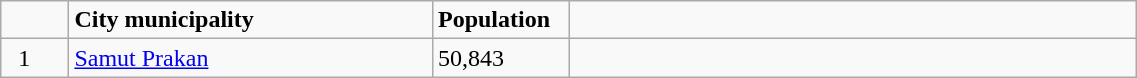<table class="wikitable" style="width:60%;">
<tr>
<td scope="col" style="width:6%;"> </td>
<td scope="col" style="width:32%;"><strong>City municipality</strong></td>
<td scope="col" style="width:12%;"><strong>Population</strong></td>
<td scope="col" style="width:50%;"> </td>
</tr>
<tr>
<td scope="row">  1</td>
<td><a href='#'>Samut Prakan</a></td>
<td>50,843</td>
<td> </td>
</tr>
</table>
